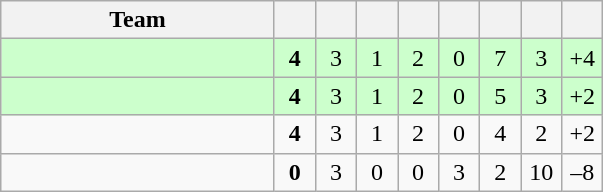<table class="wikitable" style="text-align:center">
<tr>
<th width="175">Team</th>
<th width="20"></th>
<th width="20"></th>
<th width="20"></th>
<th width="20"></th>
<th width="20"></th>
<th width="20"></th>
<th width="20"></th>
<th width="20"></th>
</tr>
<tr bgcolor=#CCFFCC>
<td align=left></td>
<td><strong>4</strong></td>
<td>3</td>
<td>1</td>
<td>2</td>
<td>0</td>
<td>7</td>
<td>3</td>
<td>+4</td>
</tr>
<tr bgcolor=#CCFFCC>
<td align=left></td>
<td><strong>4</strong></td>
<td>3</td>
<td>1</td>
<td>2</td>
<td>0</td>
<td>5</td>
<td>3</td>
<td>+2</td>
</tr>
<tr>
<td align=left></td>
<td><strong>4</strong></td>
<td>3</td>
<td>1</td>
<td>2</td>
<td>0</td>
<td>4</td>
<td>2</td>
<td>+2</td>
</tr>
<tr>
<td align=left></td>
<td><strong>0</strong></td>
<td>3</td>
<td>0</td>
<td>0</td>
<td>3</td>
<td>2</td>
<td>10</td>
<td>–8</td>
</tr>
</table>
